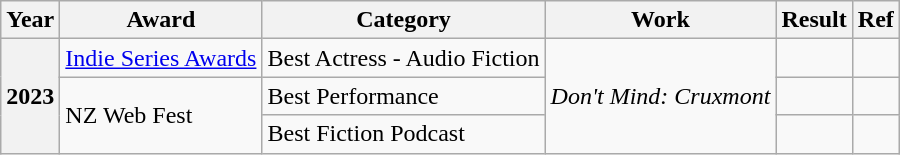<table class="wikitable">
<tr>
<th>Year</th>
<th>Award</th>
<th>Category</th>
<th>Work</th>
<th>Result</th>
<th>Ref</th>
</tr>
<tr>
<th rowspan="3">2023</th>
<td><a href='#'>Indie Series Awards</a></td>
<td>Best Actress - Audio Fiction</td>
<td rowspan="3"><em>Don't Mind: Cruxmont</em></td>
<td></td>
<td></td>
</tr>
<tr>
<td rowspan="2">NZ Web Fest</td>
<td>Best Performance</td>
<td></td>
<td></td>
</tr>
<tr>
<td>Best Fiction Podcast</td>
<td></td>
<td></td>
</tr>
</table>
